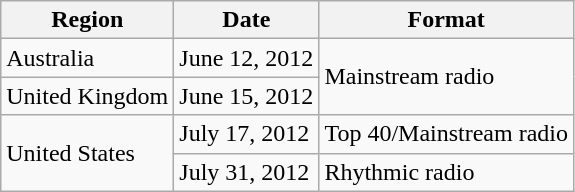<table class="wikitable">
<tr>
<th>Region</th>
<th>Date</th>
<th>Format</th>
</tr>
<tr>
<td>Australia</td>
<td>June 12, 2012</td>
<td rowspan="2">Mainstream radio</td>
</tr>
<tr>
<td>United Kingdom</td>
<td>June 15, 2012</td>
</tr>
<tr>
<td rowspan="2">United States</td>
<td>July 17, 2012</td>
<td>Top 40/Mainstream radio</td>
</tr>
<tr>
<td>July 31, 2012</td>
<td>Rhythmic radio</td>
</tr>
</table>
